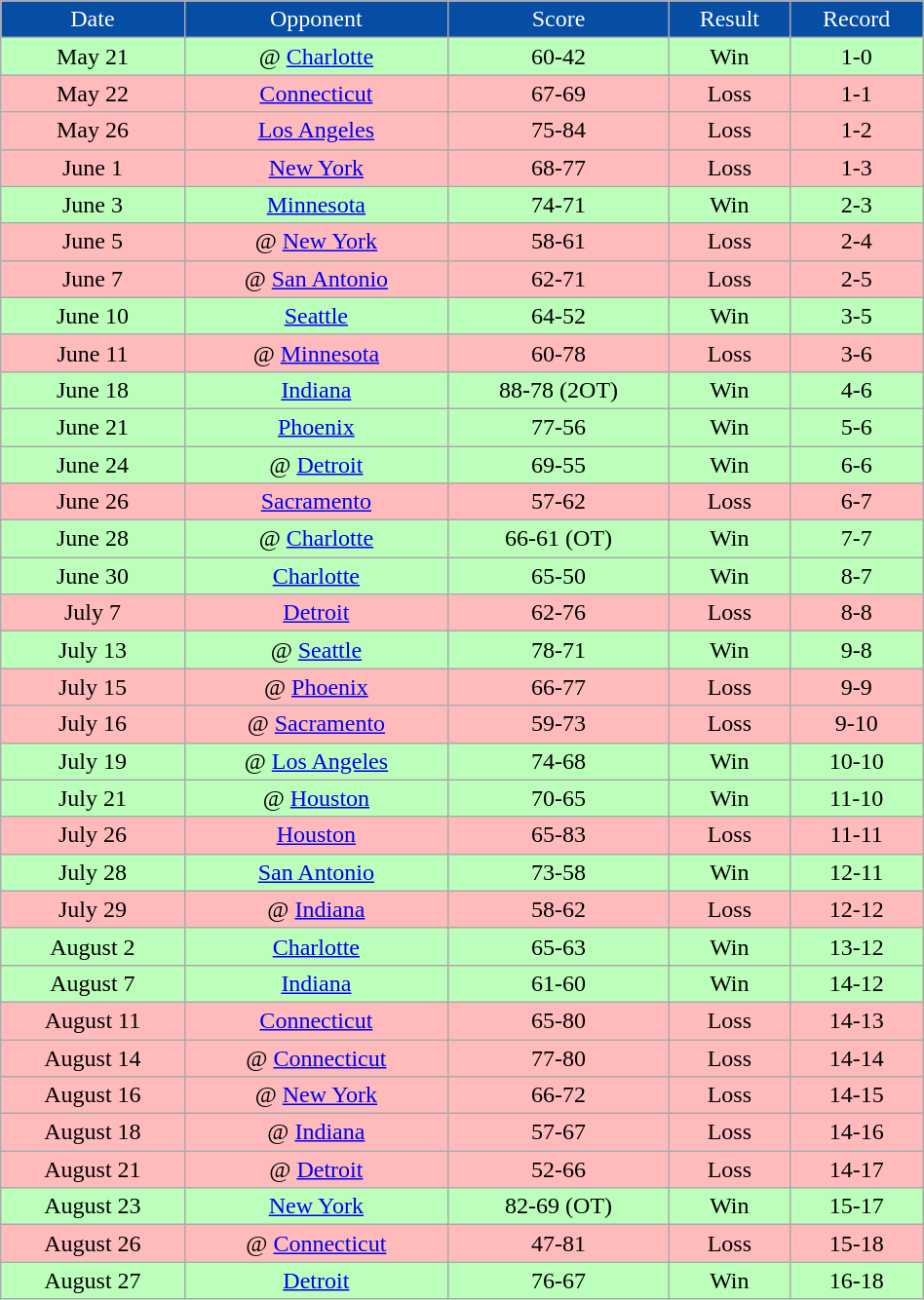<table class="wikitable" width="50%">
<tr align="center" style="background:#054ea4; color:white;">
<td>Date</td>
<td>Opponent</td>
<td>Score</td>
<td>Result</td>
<td>Record</td>
</tr>
<tr align="center" bgcolor="bbffbb">
<td>May 21</td>
<td>@ <a href='#'>Charlotte</a></td>
<td>60-42</td>
<td>Win</td>
<td>1-0</td>
</tr>
<tr align="center" bgcolor="ffbbbb">
<td>May 22</td>
<td><a href='#'>Connecticut</a></td>
<td>67-69</td>
<td>Loss</td>
<td>1-1</td>
</tr>
<tr align="center" bgcolor="ffbbbb">
<td>May 26</td>
<td><a href='#'>Los Angeles</a></td>
<td>75-84</td>
<td>Loss</td>
<td>1-2</td>
</tr>
<tr align="center" bgcolor="ffbbbb">
<td>June 1</td>
<td><a href='#'>New York</a></td>
<td>68-77</td>
<td>Loss</td>
<td>1-3</td>
</tr>
<tr align="center" bgcolor="bbffbb">
<td>June 3</td>
<td><a href='#'>Minnesota</a></td>
<td>74-71</td>
<td>Win</td>
<td>2-3</td>
</tr>
<tr align="center" bgcolor="ffbbbb">
<td>June 5</td>
<td>@ <a href='#'>New York</a></td>
<td>58-61</td>
<td>Loss</td>
<td>2-4</td>
</tr>
<tr align="center" bgcolor="ffbbbb">
<td>June 7</td>
<td>@ <a href='#'>San Antonio</a></td>
<td>62-71</td>
<td>Loss</td>
<td>2-5</td>
</tr>
<tr align="center" bgcolor="bbffbb">
<td>June 10</td>
<td><a href='#'>Seattle</a></td>
<td>64-52</td>
<td>Win</td>
<td>3-5</td>
</tr>
<tr align="center" bgcolor="ffbbbb">
<td>June 11</td>
<td>@ <a href='#'>Minnesota</a></td>
<td>60-78</td>
<td>Loss</td>
<td>3-6</td>
</tr>
<tr align="center" bgcolor="bbffbb">
<td>June 18</td>
<td><a href='#'>Indiana</a></td>
<td>88-78 (2OT)</td>
<td>Win</td>
<td>4-6</td>
</tr>
<tr align="center" bgcolor="bbffbb">
<td>June 21</td>
<td><a href='#'>Phoenix</a></td>
<td>77-56</td>
<td>Win</td>
<td>5-6</td>
</tr>
<tr align="center" bgcolor="bbffbb">
<td>June 24</td>
<td>@ <a href='#'>Detroit</a></td>
<td>69-55</td>
<td>Win</td>
<td>6-6</td>
</tr>
<tr align="center" bgcolor="ffbbbb">
<td>June 26</td>
<td><a href='#'>Sacramento</a></td>
<td>57-62</td>
<td>Loss</td>
<td>6-7</td>
</tr>
<tr align="center" bgcolor="bbffbb">
<td>June 28</td>
<td>@ <a href='#'>Charlotte</a></td>
<td>66-61 (OT)</td>
<td>Win</td>
<td>7-7</td>
</tr>
<tr align="center" bgcolor="bbffbb">
<td>June 30</td>
<td><a href='#'>Charlotte</a></td>
<td>65-50</td>
<td>Win</td>
<td>8-7</td>
</tr>
<tr align="center" bgcolor="ffbbbb">
<td>July 7</td>
<td><a href='#'>Detroit</a></td>
<td>62-76</td>
<td>Loss</td>
<td>8-8</td>
</tr>
<tr align="center" bgcolor="bbffbb">
<td>July 13</td>
<td>@ <a href='#'>Seattle</a></td>
<td>78-71</td>
<td>Win</td>
<td>9-8</td>
</tr>
<tr align="center" bgcolor="ffbbbb">
<td>July 15</td>
<td>@ <a href='#'>Phoenix</a></td>
<td>66-77</td>
<td>Loss</td>
<td>9-9</td>
</tr>
<tr align="center" bgcolor="ffbbbb">
<td>July 16</td>
<td>@ <a href='#'>Sacramento</a></td>
<td>59-73</td>
<td>Loss</td>
<td>9-10</td>
</tr>
<tr align="center" bgcolor="bbffbb">
<td>July 19</td>
<td>@ <a href='#'>Los Angeles</a></td>
<td>74-68</td>
<td>Win</td>
<td>10-10</td>
</tr>
<tr align="center" bgcolor="bbffbb">
<td>July 21</td>
<td>@ <a href='#'>Houston</a></td>
<td>70-65</td>
<td>Win</td>
<td>11-10</td>
</tr>
<tr align="center" bgcolor="ffbbbb">
<td>July 26</td>
<td><a href='#'>Houston</a></td>
<td>65-83</td>
<td>Loss</td>
<td>11-11</td>
</tr>
<tr align="center" bgcolor="bbffbb">
<td>July 28</td>
<td><a href='#'>San Antonio</a></td>
<td>73-58</td>
<td>Win</td>
<td>12-11</td>
</tr>
<tr align="center" bgcolor="ffbbbb">
<td>July 29</td>
<td>@ <a href='#'>Indiana</a></td>
<td>58-62</td>
<td>Loss</td>
<td>12-12</td>
</tr>
<tr align="center" bgcolor="bbffbb">
<td>August 2</td>
<td><a href='#'>Charlotte</a></td>
<td>65-63</td>
<td>Win</td>
<td>13-12</td>
</tr>
<tr align="center" bgcolor="bbffbb">
<td>August 7</td>
<td><a href='#'>Indiana</a></td>
<td>61-60</td>
<td>Win</td>
<td>14-12</td>
</tr>
<tr align="center" bgcolor="ffbbbb">
<td>August 11</td>
<td><a href='#'>Connecticut</a></td>
<td>65-80</td>
<td>Loss</td>
<td>14-13</td>
</tr>
<tr align="center" bgcolor="ffbbbb">
<td>August 14</td>
<td>@ <a href='#'>Connecticut</a></td>
<td>77-80</td>
<td>Loss</td>
<td>14-14</td>
</tr>
<tr align="center" bgcolor="ffbbbb">
<td>August 16</td>
<td>@ <a href='#'>New York</a></td>
<td>66-72</td>
<td>Loss</td>
<td>14-15</td>
</tr>
<tr align="center" bgcolor="ffbbbb">
<td>August 18</td>
<td>@ <a href='#'>Indiana</a></td>
<td>57-67</td>
<td>Loss</td>
<td>14-16</td>
</tr>
<tr align="center" bgcolor="ffbbbb">
<td>August 21</td>
<td>@ <a href='#'>Detroit</a></td>
<td>52-66</td>
<td>Loss</td>
<td>14-17</td>
</tr>
<tr align="center" bgcolor="bbffbb">
<td>August 23</td>
<td><a href='#'>New York</a></td>
<td>82-69 (OT)</td>
<td>Win</td>
<td>15-17</td>
</tr>
<tr align="center" bgcolor="ffbbbb">
<td>August 26</td>
<td>@ <a href='#'>Connecticut</a></td>
<td>47-81</td>
<td>Loss</td>
<td>15-18</td>
</tr>
<tr align="center" bgcolor="bbffbb">
<td>August 27</td>
<td><a href='#'>Detroit</a></td>
<td>76-67</td>
<td>Win</td>
<td>16-18</td>
</tr>
</table>
